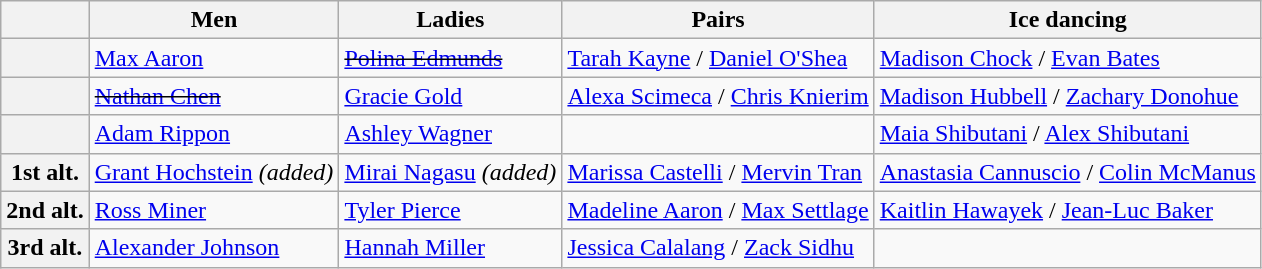<table class="wikitable">
<tr>
<th></th>
<th>Men</th>
<th>Ladies</th>
<th>Pairs</th>
<th>Ice dancing</th>
</tr>
<tr>
<th></th>
<td><a href='#'>Max Aaron</a></td>
<td><s><a href='#'>Polina Edmunds</a></s></td>
<td><a href='#'>Tarah Kayne</a> / <a href='#'>Daniel O'Shea</a></td>
<td><a href='#'>Madison Chock</a> / <a href='#'>Evan Bates</a></td>
</tr>
<tr>
<th></th>
<td><s><a href='#'>Nathan Chen</a></s></td>
<td><a href='#'>Gracie Gold</a></td>
<td><a href='#'>Alexa Scimeca</a> / <a href='#'>Chris Knierim</a></td>
<td><a href='#'>Madison Hubbell</a> / <a href='#'>Zachary Donohue</a></td>
</tr>
<tr>
<th></th>
<td><a href='#'>Adam Rippon</a></td>
<td><a href='#'>Ashley Wagner</a></td>
<td></td>
<td><a href='#'>Maia Shibutani</a> / <a href='#'>Alex Shibutani</a></td>
</tr>
<tr>
<th>1st alt.</th>
<td><a href='#'>Grant Hochstein</a> <em>(added)</em></td>
<td><a href='#'>Mirai Nagasu</a> <em>(added)</em></td>
<td><a href='#'>Marissa Castelli</a> / <a href='#'>Mervin Tran</a></td>
<td><a href='#'>Anastasia Cannuscio</a> / <a href='#'>Colin McManus</a></td>
</tr>
<tr>
<th>2nd alt.</th>
<td><a href='#'>Ross Miner</a></td>
<td><a href='#'>Tyler Pierce</a></td>
<td><a href='#'>Madeline Aaron</a> / <a href='#'>Max Settlage</a></td>
<td><a href='#'>Kaitlin Hawayek</a> / <a href='#'>Jean-Luc Baker</a></td>
</tr>
<tr>
<th>3rd alt.</th>
<td><a href='#'>Alexander Johnson</a></td>
<td><a href='#'>Hannah Miller</a></td>
<td><a href='#'>Jessica Calalang</a> / <a href='#'>Zack Sidhu</a></td>
<td></td>
</tr>
</table>
